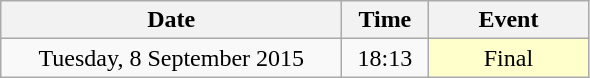<table class = "wikitable" style="text-align:center;">
<tr>
<th width=220>Date</th>
<th width=50>Time</th>
<th width=100>Event</th>
</tr>
<tr>
<td>Tuesday, 8 September 2015</td>
<td>18:13</td>
<td bgcolor=ffffcc>Final</td>
</tr>
</table>
